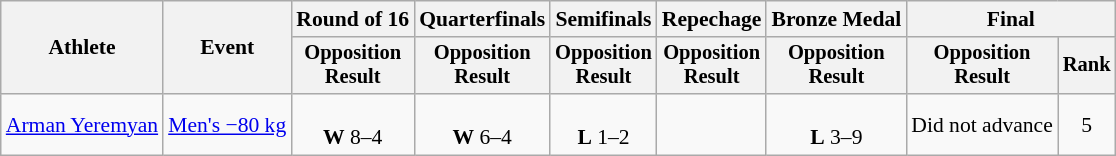<table class="wikitable" style="font-size:90%">
<tr>
<th rowspan=2>Athlete</th>
<th rowspan=2>Event</th>
<th>Round of 16</th>
<th>Quarterfinals</th>
<th>Semifinals</th>
<th>Repechage</th>
<th>Bronze Medal</th>
<th colspan=2>Final</th>
</tr>
<tr style="font-size:95%">
<th>Opposition<br>Result</th>
<th>Opposition<br>Result</th>
<th>Opposition<br>Result</th>
<th>Opposition<br>Result</th>
<th>Opposition<br>Result</th>
<th>Opposition<br>Result</th>
<th>Rank</th>
</tr>
<tr align=center>
<td align=left><a href='#'>Arman Yeremyan</a></td>
<td align=left><a href='#'>Men's −80 kg</a></td>
<td> <br> <strong>W</strong> 8–4</td>
<td> <br> <strong>W</strong> 6–4</td>
<td> <br> <strong>L</strong> 1–2</td>
<td></td>
<td><br><strong>L</strong> 3–9</td>
<td>Did not advance</td>
<td>5</td>
</tr>
</table>
